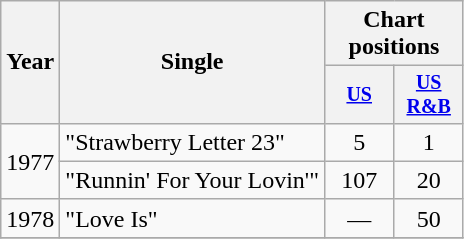<table class="wikitable" style="text-align:center;">
<tr>
<th rowspan="2">Year</th>
<th rowspan="2">Single</th>
<th colspan="2">Chart positions</th>
</tr>
<tr style="font-size:smaller;">
<th width="40"><a href='#'>US</a></th>
<th width="40"><a href='#'>US<br>R&B</a></th>
</tr>
<tr>
<td rowspan="2">1977</td>
<td align="left">"Strawberry Letter 23"</td>
<td>5</td>
<td>1</td>
</tr>
<tr>
<td align="left">"Runnin' For Your Lovin'"</td>
<td>107</td>
<td>20</td>
</tr>
<tr>
<td rowspan="1">1978</td>
<td align="left">"Love Is"</td>
<td>—</td>
<td>50</td>
</tr>
<tr>
</tr>
</table>
